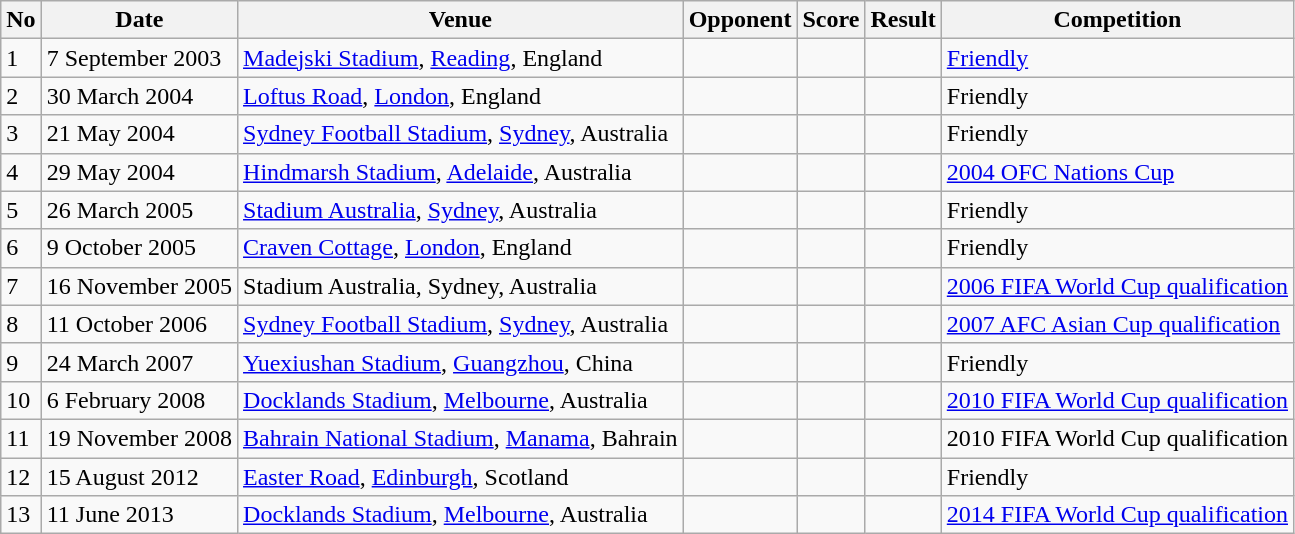<table class="wikitable">
<tr>
<th>No</th>
<th>Date</th>
<th>Venue</th>
<th>Opponent</th>
<th>Score</th>
<th>Result</th>
<th>Competition</th>
</tr>
<tr>
<td>1</td>
<td>7 September 2003</td>
<td><a href='#'>Madejski Stadium</a>, <a href='#'>Reading</a>, England</td>
<td></td>
<td></td>
<td></td>
<td><a href='#'>Friendly</a></td>
</tr>
<tr>
<td>2</td>
<td>30 March 2004</td>
<td><a href='#'>Loftus Road</a>, <a href='#'>London</a>, England</td>
<td></td>
<td></td>
<td></td>
<td>Friendly</td>
</tr>
<tr>
<td>3</td>
<td>21 May 2004</td>
<td><a href='#'>Sydney Football Stadium</a>, <a href='#'>Sydney</a>, Australia</td>
<td></td>
<td></td>
<td></td>
<td>Friendly</td>
</tr>
<tr>
<td>4</td>
<td>29 May 2004</td>
<td><a href='#'>Hindmarsh Stadium</a>, <a href='#'>Adelaide</a>, Australia</td>
<td></td>
<td></td>
<td></td>
<td><a href='#'>2004 OFC Nations Cup</a></td>
</tr>
<tr>
<td>5</td>
<td>26 March 2005</td>
<td><a href='#'>Stadium Australia</a>, <a href='#'>Sydney</a>, Australia</td>
<td></td>
<td></td>
<td></td>
<td>Friendly</td>
</tr>
<tr>
<td>6</td>
<td>9 October 2005</td>
<td><a href='#'>Craven Cottage</a>, <a href='#'>London</a>, England</td>
<td></td>
<td></td>
<td></td>
<td>Friendly</td>
</tr>
<tr>
<td>7</td>
<td>16 November 2005</td>
<td>Stadium Australia, Sydney, Australia</td>
<td></td>
<td></td>
<td></td>
<td><a href='#'>2006 FIFA World Cup qualification</a></td>
</tr>
<tr>
<td>8</td>
<td>11 October 2006</td>
<td><a href='#'>Sydney Football Stadium</a>, <a href='#'>Sydney</a>, Australia</td>
<td></td>
<td></td>
<td></td>
<td><a href='#'>2007 AFC Asian Cup qualification</a></td>
</tr>
<tr>
<td>9</td>
<td>24 March 2007</td>
<td><a href='#'>Yuexiushan Stadium</a>, <a href='#'>Guangzhou</a>, China</td>
<td></td>
<td></td>
<td></td>
<td>Friendly</td>
</tr>
<tr>
<td>10</td>
<td>6 February 2008</td>
<td><a href='#'>Docklands Stadium</a>, <a href='#'>Melbourne</a>, Australia</td>
<td></td>
<td></td>
<td></td>
<td><a href='#'>2010 FIFA World Cup qualification</a></td>
</tr>
<tr>
<td>11</td>
<td>19 November 2008</td>
<td><a href='#'>Bahrain National Stadium</a>, <a href='#'>Manama</a>, Bahrain</td>
<td></td>
<td></td>
<td></td>
<td>2010 FIFA World Cup qualification</td>
</tr>
<tr>
<td>12</td>
<td>15 August 2012</td>
<td><a href='#'>Easter Road</a>, <a href='#'>Edinburgh</a>, Scotland</td>
<td></td>
<td></td>
<td></td>
<td>Friendly</td>
</tr>
<tr>
<td>13</td>
<td>11 June 2013</td>
<td><a href='#'>Docklands Stadium</a>, <a href='#'>Melbourne</a>, Australia</td>
<td></td>
<td></td>
<td></td>
<td><a href='#'>2014 FIFA World Cup qualification</a></td>
</tr>
</table>
